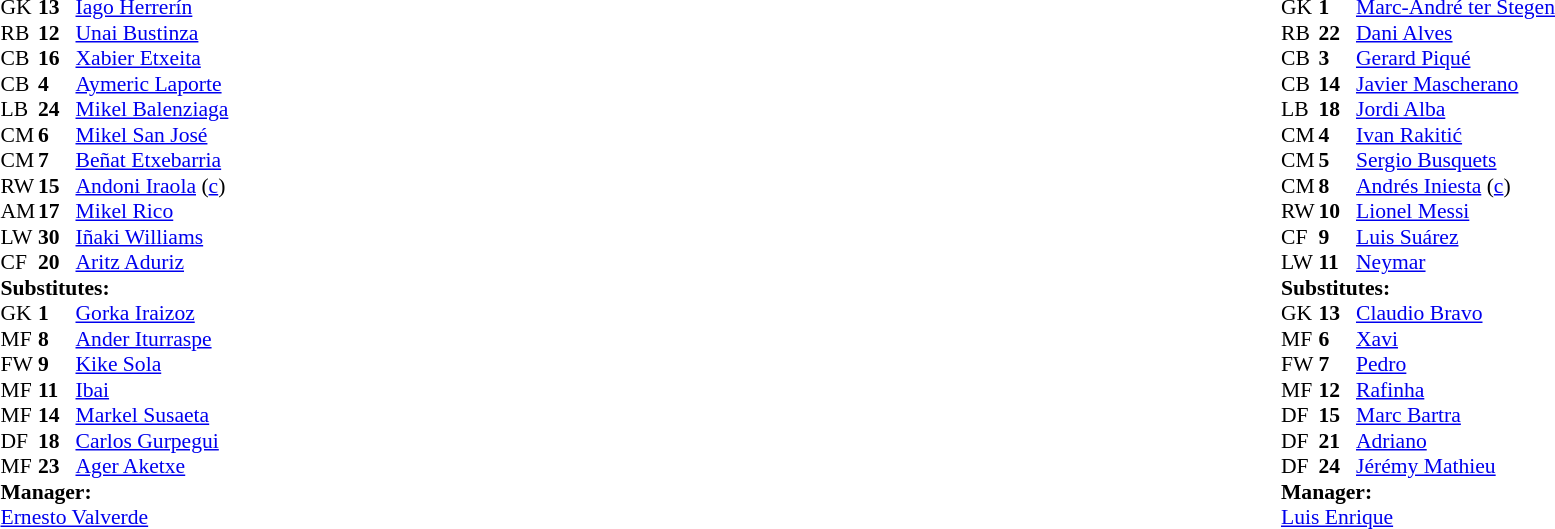<table style="width:100%">
<tr>
<td style="vertical-align:top; width:40%"><br><table style="font-size: 90%" cellspacing="0" cellpadding="0">
<tr>
<th width=25></th>
<th width=25></th>
</tr>
<tr>
<td>GK</td>
<td><strong>13</strong></td>
<td> <a href='#'>Iago Herrerín</a></td>
</tr>
<tr>
<td>RB</td>
<td><strong>12</strong></td>
<td> <a href='#'>Unai Bustinza</a></td>
</tr>
<tr>
<td>CB</td>
<td><strong>16</strong></td>
<td> <a href='#'>Xabier Etxeita</a></td>
</tr>
<tr>
<td>CB</td>
<td><strong>4</strong></td>
<td> <a href='#'>Aymeric Laporte</a></td>
</tr>
<tr>
<td>LB</td>
<td><strong>24</strong></td>
<td> <a href='#'>Mikel Balenziaga</a></td>
<td></td>
</tr>
<tr>
<td>CM</td>
<td><strong>6</strong></td>
<td> <a href='#'>Mikel San José</a></td>
</tr>
<tr>
<td>CM</td>
<td><strong>7</strong></td>
<td> <a href='#'>Beñat Etxebarria</a></td>
<td></td>
<td></td>
</tr>
<tr>
<td>RW</td>
<td><strong>15</strong></td>
<td> <a href='#'>Andoni Iraola</a> (<a href='#'>c</a>)</td>
<td></td>
<td></td>
</tr>
<tr>
<td>AM</td>
<td><strong>17</strong></td>
<td> <a href='#'>Mikel Rico</a></td>
<td></td>
<td></td>
</tr>
<tr>
<td>LW</td>
<td><strong>30</strong></td>
<td> <a href='#'>Iñaki Williams</a></td>
<td></td>
</tr>
<tr>
<td>CF</td>
<td><strong>20</strong></td>
<td> <a href='#'>Aritz Aduriz</a></td>
</tr>
<tr>
<td colspan=3><strong>Substitutes:</strong></td>
</tr>
<tr>
<td>GK</td>
<td><strong>1</strong></td>
<td> <a href='#'>Gorka Iraizoz</a></td>
</tr>
<tr>
<td>MF</td>
<td><strong>8</strong></td>
<td> <a href='#'>Ander Iturraspe</a></td>
<td></td>
<td></td>
</tr>
<tr>
<td>FW</td>
<td><strong>9</strong></td>
<td> <a href='#'>Kike Sola</a></td>
</tr>
<tr>
<td>MF</td>
<td><strong>11</strong></td>
<td> <a href='#'>Ibai</a></td>
<td></td>
<td></td>
</tr>
<tr>
<td>MF</td>
<td><strong>14</strong></td>
<td> <a href='#'>Markel Susaeta</a></td>
<td></td>
<td></td>
</tr>
<tr>
<td>DF</td>
<td><strong>18</strong></td>
<td> <a href='#'>Carlos Gurpegui</a></td>
</tr>
<tr>
<td>MF</td>
<td><strong>23</strong></td>
<td> <a href='#'>Ager Aketxe</a></td>
</tr>
<tr>
<td colspan=3><strong>Manager:</strong></td>
</tr>
<tr>
<td colspan=4> <a href='#'>Ernesto Valverde</a></td>
</tr>
</table>
</td>
<td valign="top"></td>
<td style="vertical-align:top; width:50%"><br><table cellspacing="0" cellpadding="0" style="font-size:90%; margin:auto">
<tr>
<th width=25></th>
<th width=25></th>
</tr>
<tr>
<td>GK</td>
<td><strong>1</strong></td>
<td> <a href='#'>Marc-André ter Stegen</a></td>
</tr>
<tr>
<td>RB</td>
<td><strong>22</strong></td>
<td> <a href='#'>Dani Alves</a></td>
</tr>
<tr>
<td>CB</td>
<td><strong>3</strong></td>
<td> <a href='#'>Gerard Piqué</a></td>
<td></td>
</tr>
<tr>
<td>CB</td>
<td><strong>14</strong></td>
<td> <a href='#'>Javier Mascherano</a></td>
</tr>
<tr>
<td>LB</td>
<td><strong>18</strong></td>
<td> <a href='#'>Jordi Alba</a></td>
<td></td>
<td></td>
</tr>
<tr>
<td>CM</td>
<td><strong>4</strong></td>
<td> <a href='#'>Ivan Rakitić</a></td>
</tr>
<tr>
<td>CM</td>
<td><strong>5</strong></td>
<td> <a href='#'>Sergio Busquets</a></td>
<td></td>
</tr>
<tr>
<td>CM</td>
<td><strong>8</strong></td>
<td> <a href='#'>Andrés Iniesta</a> (<a href='#'>c</a>)</td>
<td></td>
<td></td>
</tr>
<tr>
<td>RW</td>
<td><strong>10</strong></td>
<td> <a href='#'>Lionel Messi</a></td>
</tr>
<tr>
<td>CF</td>
<td><strong>9</strong></td>
<td> <a href='#'>Luis Suárez</a></td>
<td></td>
<td></td>
</tr>
<tr>
<td>LW</td>
<td><strong>11</strong></td>
<td> <a href='#'>Neymar</a></td>
<td></td>
</tr>
<tr>
<td colspan=3><strong>Substitutes:</strong></td>
</tr>
<tr>
<td>GK</td>
<td><strong>13</strong></td>
<td> <a href='#'>Claudio Bravo</a></td>
</tr>
<tr>
<td>MF</td>
<td><strong>6</strong></td>
<td> <a href='#'>Xavi</a></td>
<td></td>
<td></td>
</tr>
<tr>
<td>FW</td>
<td><strong>7</strong></td>
<td> <a href='#'>Pedro</a></td>
<td></td>
<td></td>
</tr>
<tr>
<td>MF</td>
<td><strong>12</strong></td>
<td> <a href='#'>Rafinha</a></td>
</tr>
<tr>
<td>DF</td>
<td><strong>15</strong></td>
<td> <a href='#'>Marc Bartra</a></td>
</tr>
<tr>
<td>DF</td>
<td><strong>21</strong></td>
<td> <a href='#'>Adriano</a></td>
</tr>
<tr>
<td>DF</td>
<td><strong>24</strong></td>
<td> <a href='#'>Jérémy Mathieu</a></td>
<td></td>
<td></td>
</tr>
<tr>
<td colspan=3><strong>Manager:</strong></td>
</tr>
<tr>
<td colspan=3> <a href='#'>Luis Enrique</a></td>
</tr>
</table>
</td>
</tr>
</table>
